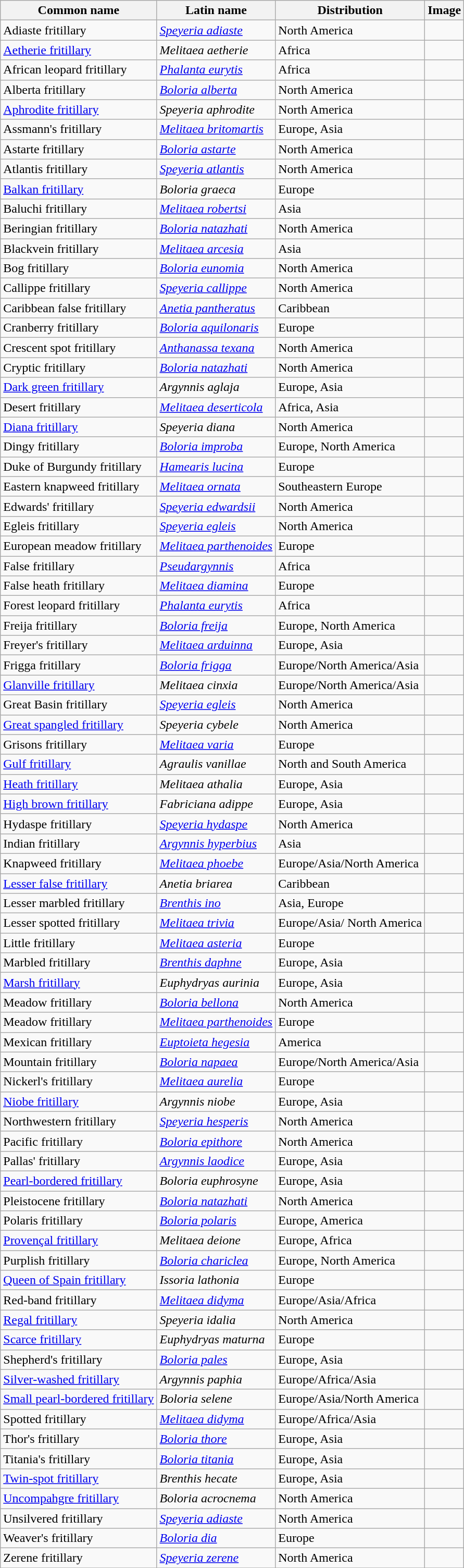<table class="wikitable sortable">
<tr>
<th>Common name</th>
<th>Latin name</th>
<th>Distribution</th>
<th>Image</th>
</tr>
<tr>
<td>Adiaste fritillary</td>
<td><em><a href='#'>Speyeria adiaste</a></em></td>
<td>North America</td>
<td></td>
</tr>
<tr>
<td><a href='#'>Aetherie fritillary</a></td>
<td><em>Melitaea aetherie</em></td>
<td>Africa</td>
<td></td>
</tr>
<tr>
<td>African leopard fritillary</td>
<td><em><a href='#'>Phalanta eurytis</a></em></td>
<td>Africa</td>
<td></td>
</tr>
<tr>
<td>Alberta fritillary</td>
<td><em><a href='#'>Boloria alberta</a></em></td>
<td>North America</td>
<td></td>
</tr>
<tr>
<td><a href='#'>Aphrodite fritillary</a></td>
<td><em>Speyeria aphrodite</em></td>
<td>North America</td>
<td></td>
</tr>
<tr>
<td>Assmann's fritillary</td>
<td><em><a href='#'>Melitaea britomartis</a></em></td>
<td>Europe, Asia</td>
<td></td>
</tr>
<tr>
<td>Astarte fritillary</td>
<td><em><a href='#'>Boloria astarte</a></em></td>
<td>North America</td>
<td></td>
</tr>
<tr>
<td>Atlantis fritillary</td>
<td><em><a href='#'>Speyeria atlantis</a></em></td>
<td>North America</td>
<td></td>
</tr>
<tr>
<td><a href='#'>Balkan fritillary</a></td>
<td><em>Boloria graeca</em></td>
<td>Europe</td>
<td></td>
</tr>
<tr>
<td>Baluchi fritillary</td>
<td><em><a href='#'>Melitaea robertsi</a></em></td>
<td>Asia</td>
<td></td>
</tr>
<tr>
<td>Beringian fritillary</td>
<td><em><a href='#'>Boloria natazhati</a></em></td>
<td>North America</td>
<td></td>
</tr>
<tr>
<td>Blackvein fritillary</td>
<td><em><a href='#'>Melitaea arcesia</a></em></td>
<td>Asia</td>
<td></td>
</tr>
<tr>
<td>Bog fritillary</td>
<td><em><a href='#'>Boloria eunomia</a></em></td>
<td>North America</td>
<td></td>
</tr>
<tr>
<td>Callippe fritillary</td>
<td><em><a href='#'>Speyeria callippe</a></em></td>
<td>North America</td>
<td></td>
</tr>
<tr>
<td>Caribbean false fritillary</td>
<td><em><a href='#'>Anetia pantheratus</a></em></td>
<td>Caribbean</td>
<td></td>
</tr>
<tr>
<td>Cranberry fritillary</td>
<td><em><a href='#'>Boloria aquilonaris</a></em></td>
<td>Europe</td>
<td></td>
</tr>
<tr>
<td>Crescent spot fritillary</td>
<td><em><a href='#'>Anthanassa texana</a></em></td>
<td>North America</td>
<td></td>
</tr>
<tr>
<td>Cryptic fritillary</td>
<td><em><a href='#'>Boloria natazhati</a></em></td>
<td>North America</td>
<td></td>
</tr>
<tr>
<td><a href='#'>Dark green fritillary</a></td>
<td><em>Argynnis aglaja</em></td>
<td>Europe, Asia</td>
<td></td>
</tr>
<tr>
<td>Desert fritillary</td>
<td><em><a href='#'>Melitaea deserticola</a></em></td>
<td>Africa, Asia</td>
<td></td>
</tr>
<tr>
<td><a href='#'>Diana fritillary</a></td>
<td><em>Speyeria diana</em></td>
<td>North America</td>
<td></td>
</tr>
<tr>
<td>Dingy fritillary</td>
<td><em><a href='#'>Boloria improba</a></em></td>
<td>Europe, North America</td>
<td></td>
</tr>
<tr>
<td>Duke of Burgundy fritillary</td>
<td><em><a href='#'>Hamearis lucina</a></em></td>
<td>Europe</td>
<td></td>
</tr>
<tr>
<td>Eastern knapweed fritillary</td>
<td><em><a href='#'>Melitaea ornata</a></em></td>
<td>Southeastern Europe</td>
<td></td>
</tr>
<tr>
<td>Edwards' fritillary</td>
<td><em><a href='#'>Speyeria edwardsii</a></em></td>
<td>North America</td>
<td></td>
</tr>
<tr>
<td>Egleis fritillary</td>
<td><em><a href='#'>Speyeria egleis</a></em></td>
<td>North America</td>
<td></td>
</tr>
<tr>
<td>European meadow fritillary</td>
<td><em><a href='#'>Melitaea parthenoides</a></em></td>
<td>Europe</td>
<td></td>
</tr>
<tr>
<td>False fritillary</td>
<td><em><a href='#'>Pseudargynnis</a></em></td>
<td>Africa</td>
<td></td>
</tr>
<tr>
<td>False heath fritillary</td>
<td><em><a href='#'>Melitaea diamina</a></em></td>
<td>Europe</td>
<td></td>
</tr>
<tr>
<td>Forest leopard fritillary</td>
<td><em><a href='#'>Phalanta eurytis</a></em></td>
<td>Africa</td>
<td></td>
</tr>
<tr>
<td>Freija fritillary</td>
<td><em><a href='#'>Boloria freija</a></em></td>
<td>Europe, North America</td>
<td></td>
</tr>
<tr>
<td>Freyer's fritillary</td>
<td><em><a href='#'>Melitaea arduinna</a></em></td>
<td>Europe, Asia</td>
<td></td>
</tr>
<tr>
<td>Frigga fritillary</td>
<td><em><a href='#'>Boloria frigga</a></em></td>
<td>Europe/North America/Asia</td>
<td></td>
</tr>
<tr>
<td><a href='#'>Glanville fritillary</a></td>
<td><em>Melitaea cinxia</em></td>
<td>Europe/North America/Asia</td>
<td></td>
</tr>
<tr>
<td>Great Basin fritillary</td>
<td><em><a href='#'>Speyeria egleis</a></em></td>
<td>North America</td>
<td></td>
</tr>
<tr>
<td><a href='#'>Great spangled fritillary</a></td>
<td><em>Speyeria cybele</em></td>
<td>North America</td>
<td></td>
</tr>
<tr>
<td>Grisons fritillary</td>
<td><em><a href='#'>Melitaea varia</a></em></td>
<td>Europe</td>
<td></td>
</tr>
<tr>
<td><a href='#'>Gulf fritillary</a></td>
<td><em>Agraulis vanillae</em></td>
<td>North and South America</td>
<td></td>
</tr>
<tr>
<td><a href='#'>Heath fritillary</a></td>
<td><em>Melitaea athalia</em></td>
<td>Europe, Asia</td>
<td></td>
</tr>
<tr>
<td><a href='#'>High brown fritillary</a></td>
<td><em>Fabriciana adippe</em></td>
<td>Europe, Asia</td>
<td></td>
</tr>
<tr>
<td>Hydaspe fritillary</td>
<td><em><a href='#'>Speyeria hydaspe</a></em></td>
<td>North America</td>
<td></td>
</tr>
<tr>
<td>Indian fritillary</td>
<td><em><a href='#'>Argynnis hyperbius</a></em></td>
<td>Asia</td>
<td></td>
</tr>
<tr>
<td>Knapweed fritillary</td>
<td><em><a href='#'>Melitaea phoebe</a></em></td>
<td>Europe/Asia/North America</td>
<td></td>
</tr>
<tr>
<td><a href='#'>Lesser false fritillary</a></td>
<td><em>Anetia briarea</em></td>
<td>Caribbean</td>
<td></td>
</tr>
<tr>
<td>Lesser marbled fritillary</td>
<td><em><a href='#'>Brenthis ino</a></em></td>
<td>Asia, Europe</td>
<td></td>
</tr>
<tr>
<td>Lesser spotted fritillary</td>
<td><em><a href='#'>Melitaea trivia</a></em></td>
<td>Europe/Asia/ North America</td>
<td></td>
</tr>
<tr>
<td>Little fritillary</td>
<td><em><a href='#'>Melitaea asteria</a></em></td>
<td>Europe</td>
<td></td>
</tr>
<tr>
<td>Marbled fritillary</td>
<td><em><a href='#'>Brenthis daphne</a></em></td>
<td>Europe, Asia</td>
<td></td>
</tr>
<tr>
<td><a href='#'>Marsh fritillary</a></td>
<td><em>Euphydryas aurinia</em></td>
<td>Europe, Asia</td>
<td></td>
</tr>
<tr>
<td>Meadow fritillary</td>
<td><em><a href='#'>Boloria bellona</a></em></td>
<td>North America</td>
<td></td>
</tr>
<tr>
<td>Meadow fritillary</td>
<td><em><a href='#'>Melitaea parthenoides</a></em></td>
<td>Europe</td>
<td></td>
</tr>
<tr>
<td>Mexican fritillary</td>
<td><em><a href='#'>Euptoieta hegesia</a></em></td>
<td>America</td>
<td></td>
</tr>
<tr>
<td>Mountain fritillary</td>
<td><em><a href='#'>Boloria napaea</a></em></td>
<td>Europe/North America/Asia</td>
<td></td>
</tr>
<tr>
<td>Nickerl's fritillary</td>
<td><em><a href='#'>Melitaea aurelia</a></em></td>
<td>Europe</td>
<td></td>
</tr>
<tr>
<td><a href='#'>Niobe fritillary</a></td>
<td><em>Argynnis niobe</em></td>
<td>Europe, Asia</td>
<td></td>
</tr>
<tr>
<td>Northwestern fritillary</td>
<td><em><a href='#'>Speyeria hesperis</a></em></td>
<td>North America</td>
<td></td>
</tr>
<tr>
<td>Pacific fritillary</td>
<td><em><a href='#'>Boloria epithore</a></em></td>
<td>North America</td>
<td></td>
</tr>
<tr>
<td>Pallas' fritillary</td>
<td><em><a href='#'>Argynnis laodice</a></em></td>
<td>Europe, Asia</td>
<td></td>
</tr>
<tr>
<td><a href='#'>Pearl-bordered fritillary</a></td>
<td><em>Boloria euphrosyne</em></td>
<td>Europe, Asia</td>
<td></td>
</tr>
<tr>
<td>Pleistocene fritillary</td>
<td><em><a href='#'>Boloria natazhati</a></em></td>
<td>North America</td>
<td></td>
</tr>
<tr>
<td>Polaris fritillary</td>
<td><em><a href='#'>Boloria polaris</a></em></td>
<td>Europe, America</td>
<td></td>
</tr>
<tr>
<td><a href='#'>Provençal fritillary</a></td>
<td><em>Melitaea deione</em></td>
<td>Europe, Africa</td>
<td></td>
</tr>
<tr>
<td>Purplish fritillary</td>
<td><em><a href='#'>Boloria chariclea</a></em></td>
<td>Europe, North America</td>
<td></td>
</tr>
<tr>
<td><a href='#'>Queen of Spain fritillary</a></td>
<td><em>Issoria lathonia</em></td>
<td>Europe</td>
<td></td>
</tr>
<tr>
<td>Red-band fritillary</td>
<td><em><a href='#'>Melitaea didyma</a></em></td>
<td>Europe/Asia/Africa</td>
<td></td>
</tr>
<tr>
<td><a href='#'>Regal fritillary</a></td>
<td><em>Speyeria idalia</em></td>
<td>North America</td>
<td></td>
</tr>
<tr>
<td><a href='#'>Scarce fritillary</a></td>
<td><em>Euphydryas maturna</em></td>
<td>Europe</td>
<td></td>
</tr>
<tr>
<td>Shepherd's fritillary</td>
<td><em><a href='#'>Boloria pales</a></em></td>
<td>Europe, Asia</td>
<td></td>
</tr>
<tr>
<td><a href='#'>Silver-washed fritillary</a></td>
<td><em>Argynnis paphia</em></td>
<td>Europe/Africa/Asia</td>
<td></td>
</tr>
<tr>
<td><a href='#'>Small pearl-bordered fritillary</a></td>
<td><em>Boloria selene</em></td>
<td>Europe/Asia/North America</td>
<td></td>
</tr>
<tr>
<td>Spotted fritillary</td>
<td><em><a href='#'>Melitaea didyma</a></em></td>
<td>Europe/Africa/Asia</td>
<td></td>
</tr>
<tr>
<td>Thor's fritillary</td>
<td><em><a href='#'>Boloria thore</a></em></td>
<td>Europe, Asia</td>
<td></td>
</tr>
<tr>
<td>Titania's fritillary</td>
<td><em><a href='#'>Boloria titania</a></em></td>
<td>Europe, Asia</td>
<td></td>
</tr>
<tr>
<td><a href='#'>Twin-spot fritillary</a></td>
<td><em>Brenthis hecate</em></td>
<td>Europe, Asia</td>
<td></td>
</tr>
<tr>
<td><a href='#'>Uncompahgre fritillary</a></td>
<td><em>Boloria acrocnema</em></td>
<td>North America</td>
<td></td>
</tr>
<tr>
<td>Unsilvered fritillary</td>
<td><em><a href='#'>Speyeria adiaste</a></em></td>
<td>North America</td>
<td></td>
</tr>
<tr>
<td>Weaver's fritillary</td>
<td><em><a href='#'>Boloria dia</a></em></td>
<td>Europe</td>
<td></td>
</tr>
<tr>
<td>Zerene fritillary</td>
<td><em><a href='#'>Speyeria zerene</a></em></td>
<td>North America</td>
<td></td>
</tr>
<tr>
</tr>
</table>
